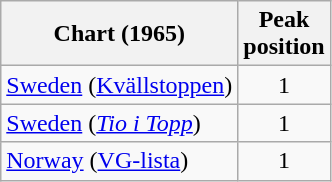<table class="wikitable sortable">
<tr>
<th>Chart (1965)</th>
<th>Peak<br>position</th>
</tr>
<tr>
<td><a href='#'>Sweden</a> (<a href='#'>Kvällstoppen</a>)</td>
<td align="center">1</td>
</tr>
<tr>
<td><a href='#'>Sweden</a> (<em><a href='#'>Tio i Topp</a></em>)</td>
<td style="text-align:center;">1</td>
</tr>
<tr>
<td><a href='#'>Norway</a> (<a href='#'>VG-lista</a>)</td>
<td style="text-align:center;">1</td>
</tr>
</table>
